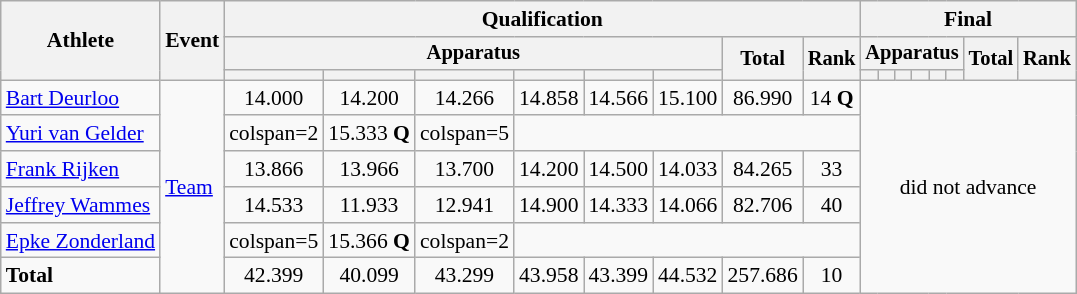<table class="wikitable" style="font-size:90%">
<tr>
<th rowspan=3>Athlete</th>
<th rowspan=3>Event</th>
<th colspan =8>Qualification</th>
<th colspan =8>Final</th>
</tr>
<tr style="font-size:95%">
<th colspan=6>Apparatus</th>
<th rowspan=2>Total</th>
<th rowspan=2>Rank</th>
<th colspan=6>Apparatus</th>
<th rowspan=2>Total</th>
<th rowspan=2>Rank</th>
</tr>
<tr style="font-size:95%">
<th></th>
<th></th>
<th></th>
<th></th>
<th></th>
<th></th>
<th></th>
<th></th>
<th></th>
<th></th>
<th></th>
<th></th>
</tr>
<tr align=center>
<td align=left><a href='#'>Bart Deurloo</a></td>
<td align=left rowspan=6><a href='#'>Team</a></td>
<td>14.000</td>
<td>14.200</td>
<td>14.266</td>
<td>14.858</td>
<td>14.566</td>
<td>15.100</td>
<td>86.990</td>
<td>14 <strong>Q</strong></td>
<td colspan=8 rowspan=6>did not advance</td>
</tr>
<tr align=center>
<td align=left><a href='#'>Yuri van Gelder</a></td>
<td>colspan=2 </td>
<td>15.333 <strong>Q</strong></td>
<td>colspan=5 </td>
</tr>
<tr align=center>
<td align=left><a href='#'>Frank Rijken</a></td>
<td>13.866</td>
<td>13.966</td>
<td>13.700</td>
<td>14.200</td>
<td>14.500</td>
<td>14.033</td>
<td>84.265</td>
<td>33</td>
</tr>
<tr align=center>
<td align=left><a href='#'>Jeffrey Wammes</a></td>
<td>14.533</td>
<td>11.933</td>
<td>12.941</td>
<td>14.900</td>
<td>14.333</td>
<td>14.066</td>
<td>82.706</td>
<td>40</td>
</tr>
<tr align=center>
<td align=left><a href='#'>Epke Zonderland</a></td>
<td>colspan=5 </td>
<td>15.366 <strong>Q</strong></td>
<td>colspan=2 </td>
</tr>
<tr align=center>
<td align=left><strong>Total</strong></td>
<td>42.399</td>
<td>40.099</td>
<td>43.299</td>
<td>43.958</td>
<td>43.399</td>
<td>44.532</td>
<td>257.686</td>
<td>10</td>
</tr>
</table>
